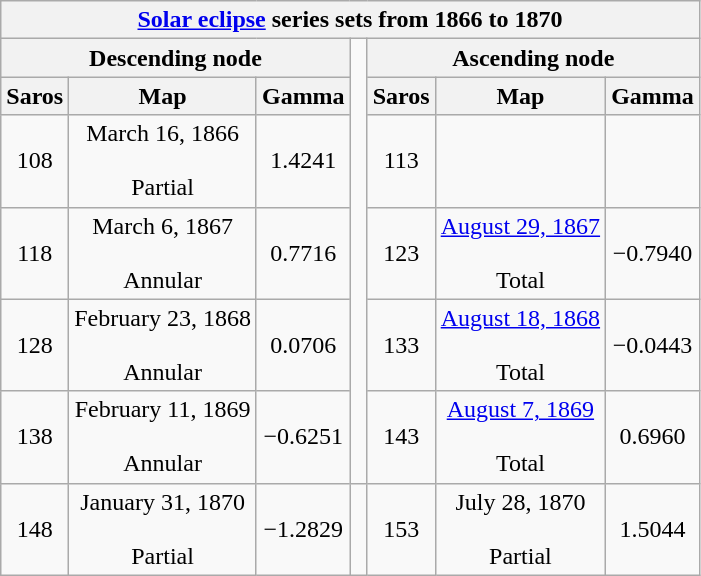<table class="wikitable mw-collapsible mw-collapsed">
<tr>
<th class="nowrap" colspan="7"><a href='#'>Solar eclipse</a> series sets from 1866 to 1870</th>
</tr>
<tr>
<th scope="col" colspan="3">Descending node</th>
<td rowspan="6"> </td>
<th scope="col" colspan="3">Ascending node</th>
</tr>
<tr style="text-align: center;">
<th scope="col">Saros</th>
<th scope="col">Map</th>
<th scope="col">Gamma</th>
<th scope="col">Saros</th>
<th scope="col">Map</th>
<th scope="col">Gamma</th>
</tr>
<tr style="text-align: center;">
<td>108</td>
<td>March 16, 1866<br><br>Partial</td>
<td>1.4241</td>
<td>113</td>
<td></td>
<td></td>
</tr>
<tr style="text-align: center;">
<td>118</td>
<td>March 6, 1867<br><br>Annular</td>
<td>0.7716</td>
<td>123</td>
<td><a href='#'>August 29, 1867</a><br><br>Total</td>
<td>−0.7940</td>
</tr>
<tr style="text-align: center;">
<td>128</td>
<td>February 23, 1868<br><br>Annular</td>
<td>0.0706</td>
<td>133</td>
<td><a href='#'>August 18, 1868</a><br><br>Total</td>
<td>−0.0443</td>
</tr>
<tr style="text-align: center;">
<td>138</td>
<td>February 11, 1869<br><br>Annular</td>
<td>−0.6251</td>
<td>143</td>
<td><a href='#'>August 7, 1869</a><br><br>Total</td>
<td>0.6960</td>
</tr>
<tr style="text-align: center;">
<td>148</td>
<td>January 31, 1870<br><br>Partial</td>
<td>−1.2829</td>
<td></td>
<td>153</td>
<td>July 28, 1870<br><br>Partial</td>
<td>1.5044</td>
</tr>
</table>
